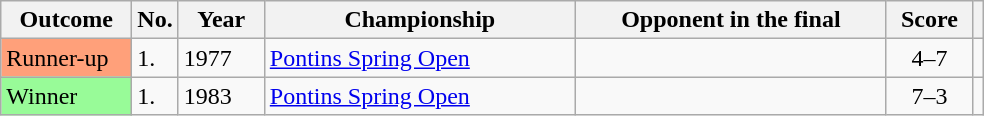<table class="wikitable sortable">
<tr>
<th scope="col" style="width:80px;">Outcome</th>
<th scope="col" style="width:20px;">No.</th>
<th scope="col" style="width:50px;">Year</th>
<th scope="col" style="width:200px;">Championship</th>
<th scope="col" style="width:200px;">Opponent in the final</th>
<th scope="col" style="width:50px;">Score</th>
<th scope="col"></th>
</tr>
<tr>
<td style="background:#ffa07a;">Runner-up</td>
<td>1.</td>
<td>1977</td>
<td><a href='#'>Pontins Spring Open</a></td>
<td data-sort-value="Higgins, Alex"></td>
<td align="center">4–7</td>
<td></td>
</tr>
<tr>
<td style="background:#98FB98">Winner</td>
<td>1.</td>
<td>1983</td>
<td><a href='#'>Pontins Spring Open</a></td>
<td data-sort-value="Reardon, Ray"></td>
<td align="center">7–3</td>
<td></td>
</tr>
</table>
